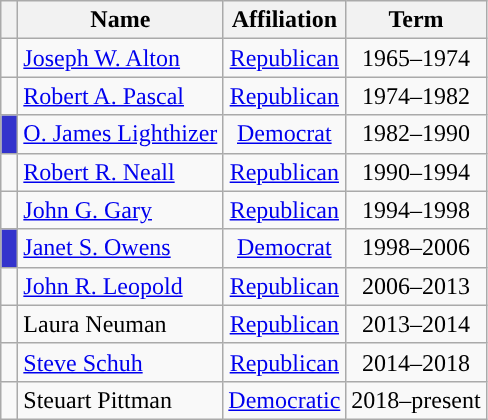<table class=wikitable>
<tr>
<th></th>
<th style="text-align:center;">Name</th>
<th valign=bottom>Affiliation</th>
<th style="vertical-align:bottom; text-align:center;">Term</th>
</tr>
<tr>
<td style="background-color:"> </td>
<td><a href='#'>Joseph W. Alton</a></td>
<td style="text-align:center;"><a href='#'>Republican</a></td>
<td style="text-align:center;">1965–1974</td>
</tr>
<tr>
<td style="background-color:"> </td>
<td><a href='#'>Robert A. Pascal</a></td>
<td style="text-align:center;"><a href='#'>Republican</a></td>
<td style="text-align:center;">1974–1982</td>
</tr>
<tr>
<td style="background:#33c;"> </td>
<td><a href='#'>O. James Lighthizer</a></td>
<td style="text-align:center;"><a href='#'>Democrat</a></td>
<td style="text-align:center;">1982–1990</td>
</tr>
<tr>
<td style="background-color:"> </td>
<td><a href='#'>Robert R. Neall</a></td>
<td style="text-align:center;"><a href='#'>Republican</a></td>
<td style="text-align:center;">1990–1994</td>
</tr>
<tr>
<td style="background-color:"> </td>
<td><a href='#'>John G. Gary</a></td>
<td style="text-align:center;"><a href='#'>Republican</a></td>
<td style="text-align:center;">1994–1998</td>
</tr>
<tr>
<td style="background:#33c;"> </td>
<td><a href='#'>Janet S. Owens</a></td>
<td style="text-align:center;"><a href='#'>Democrat</a></td>
<td style="text-align:center;">1998–2006</td>
</tr>
<tr>
<td style="background-color:"> </td>
<td><a href='#'>John R. Leopold</a></td>
<td style="text-align:center;"><a href='#'>Republican</a></td>
<td style="text-align:center;">2006–2013</td>
</tr>
<tr>
<td style="background-color:"> </td>
<td>Laura Neuman</td>
<td style="text-align:center;"><a href='#'>Republican</a></td>
<td style="text-align:center;">2013–2014</td>
</tr>
<tr>
<td style="background-color:"> </td>
<td><a href='#'>Steve Schuh</a></td>
<td style="text-align:center;"><a href='#'>Republican</a></td>
<td style="text-align:center;">2014–2018</td>
</tr>
<tr>
<td style="background-color:"> </td>
<td>Steuart Pittman</td>
<td style="text-align:center;"><a href='#'>Democratic</a></td>
<td style="text-align:center;">2018–present</td>
</tr>
</table>
